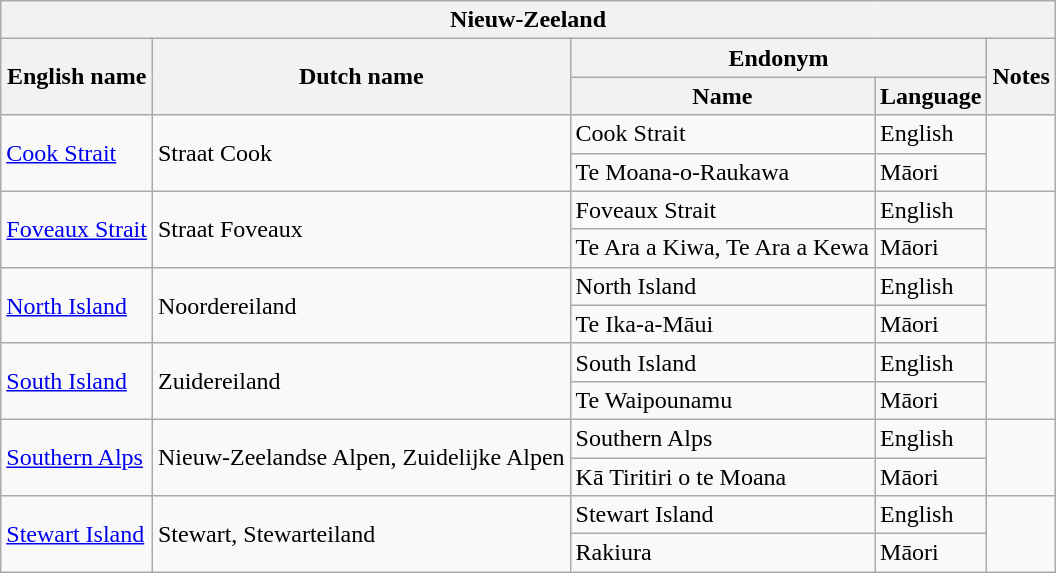<table class="wikitable sortable">
<tr>
<th colspan="5"> Nieuw-Zeeland</th>
</tr>
<tr>
<th rowspan="2">English name</th>
<th rowspan="2">Dutch name</th>
<th colspan="2">Endonym</th>
<th rowspan="2">Notes</th>
</tr>
<tr>
<th>Name</th>
<th>Language</th>
</tr>
<tr>
<td rowspan="2"><a href='#'>Cook Strait</a></td>
<td rowspan="2">Straat Cook</td>
<td>Cook Strait</td>
<td>English</td>
<td rowspan="2"></td>
</tr>
<tr>
<td>Te Moana-o-Raukawa</td>
<td>Māori</td>
</tr>
<tr>
<td rowspan="2"><a href='#'>Foveaux Strait</a></td>
<td rowspan="2">Straat Foveaux</td>
<td>Foveaux Strait</td>
<td>English</td>
<td rowspan="2"></td>
</tr>
<tr>
<td>Te Ara a Kiwa, Te Ara a Kewa</td>
<td>Māori</td>
</tr>
<tr>
<td rowspan="2"><a href='#'>North Island</a></td>
<td rowspan="2">Noordereiland</td>
<td>North Island</td>
<td>English</td>
<td rowspan="2"></td>
</tr>
<tr>
<td>Te Ika-a-Māui</td>
<td>Māori</td>
</tr>
<tr>
<td rowspan="2"><a href='#'>South Island</a></td>
<td rowspan="2">Zuidereiland</td>
<td>South Island</td>
<td>English</td>
<td rowspan="2"></td>
</tr>
<tr>
<td>Te Waipounamu</td>
<td>Māori</td>
</tr>
<tr>
<td rowspan="2"><a href='#'>Southern Alps</a></td>
<td rowspan="2">Nieuw-Zeelandse Alpen, Zuidelijke Alpen</td>
<td>Southern Alps</td>
<td>English</td>
<td rowspan="2"></td>
</tr>
<tr>
<td>Kā Tiritiri o te Moana</td>
<td>Māori</td>
</tr>
<tr>
<td rowspan="2"><a href='#'>Stewart Island</a></td>
<td rowspan="2">Stewart, Stewarteiland</td>
<td>Stewart Island</td>
<td>English</td>
<td rowspan="2"></td>
</tr>
<tr>
<td>Rakiura</td>
<td>Māori</td>
</tr>
</table>
